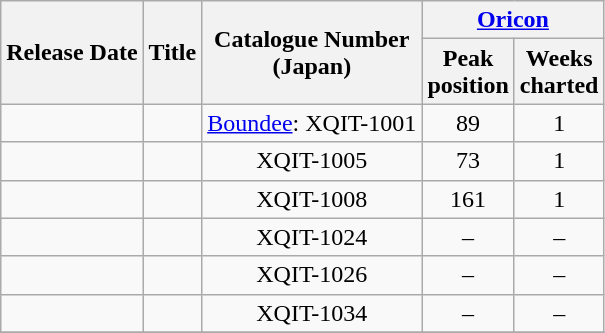<table class="wikitable plainrowheaders" style="text-align:center">
<tr>
<th rowspan=2; style=>Release Date</th>
<th rowspan=2; style=>Title</th>
<th rowspan=2;>Catalogue Number <br>(Japan)</th>
<th colspan=2; style=><a href='#'>Oricon</a><br></th>
</tr>
<tr>
<th style=>Peak<br>position</th>
<th style=>Weeks<br> charted</th>
</tr>
<tr>
<td></td>
<td align=left><em></em></td>
<td><a href='#'>Boundee</a>: XQIT-1001</td>
<td>89</td>
<td>1</td>
</tr>
<tr>
<td></td>
<td align=left><em></em></td>
<td>XQIT-1005</td>
<td>73</td>
<td>1</td>
</tr>
<tr>
<td></td>
<td align=left><em></em></td>
<td>XQIT-1008</td>
<td>161</td>
<td>1</td>
</tr>
<tr>
<td></td>
<td align=left><em></em></td>
<td>XQIT-1024</td>
<td>–</td>
<td>–</td>
</tr>
<tr>
<td></td>
<td align=left><em></em></td>
<td>XQIT-1026</td>
<td>–</td>
<td>–</td>
</tr>
<tr>
<td></td>
<td align=left><em></em></td>
<td>XQIT-1034</td>
<td>–</td>
<td>–</td>
</tr>
<tr>
</tr>
</table>
